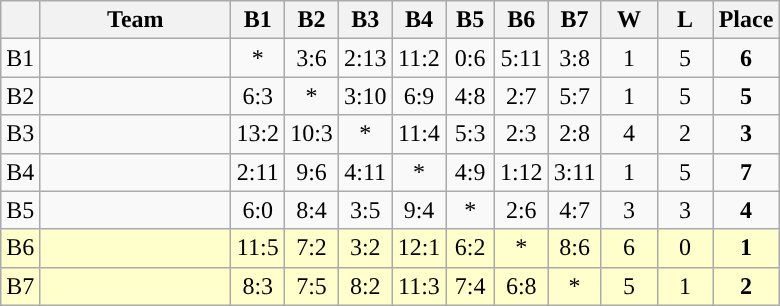<table class="wikitable" style="text-align:center;">
<tr>
<th></th>
<th width="120">Team</th>
<th width="25">B1</th>
<th width="25">B2</th>
<th width="25">B3</th>
<th width="25">B4</th>
<th width="25">B5</th>
<th width="25">B6</th>
<th width="25">B7</th>
<th width="30">W</th>
<th width="30">L</th>
<th>Place</th>
</tr>
<tr>
<td>B1</td>
<td align=left></td>
<td>*</td>
<td>3:6</td>
<td>2:13</td>
<td>11:2</td>
<td>0:6</td>
<td>5:11</td>
<td>3:8</td>
<td>1</td>
<td>5</td>
<td><strong>6</strong></td>
</tr>
<tr>
<td>B2</td>
<td align=left></td>
<td>6:3</td>
<td>*</td>
<td>3:10</td>
<td>6:9</td>
<td>4:8</td>
<td>2:7</td>
<td>5:7</td>
<td>1</td>
<td>5</td>
<td><strong>5</strong></td>
</tr>
<tr>
<td>B3</td>
<td align=left></td>
<td>13:2</td>
<td>10:3</td>
<td>*</td>
<td>11:4</td>
<td>5:3</td>
<td>2:3</td>
<td>2:8</td>
<td>4</td>
<td>2</td>
<td><strong>3</strong></td>
</tr>
<tr>
<td>B4</td>
<td align=left></td>
<td>2:11</td>
<td>9:6</td>
<td>4:11</td>
<td>*</td>
<td>4:9</td>
<td>1:12</td>
<td>3:11</td>
<td>1</td>
<td>5</td>
<td><strong>7</strong></td>
</tr>
<tr>
<td>B5</td>
<td align=left></td>
<td>6:0</td>
<td>8:4</td>
<td>3:5</td>
<td>9:4</td>
<td>*</td>
<td>2:6</td>
<td>4:7</td>
<td>3</td>
<td>3</td>
<td><strong>4</strong></td>
</tr>
<tr bgcolor=#ffffcc>
<td>B6</td>
<td align=left></td>
<td>11:5</td>
<td>7:2</td>
<td>3:2</td>
<td>12:1</td>
<td>6:2</td>
<td>*</td>
<td>8:6</td>
<td>6</td>
<td>0</td>
<td><strong>1</strong></td>
</tr>
<tr bgcolor=#ffffcc>
<td>B7</td>
<td align=left></td>
<td>8:3</td>
<td>7:5</td>
<td>8:2</td>
<td>11:3</td>
<td>7:4</td>
<td>6:8</td>
<td>*</td>
<td>5</td>
<td>1</td>
<td><strong>2</strong></td>
</tr>
</table>
